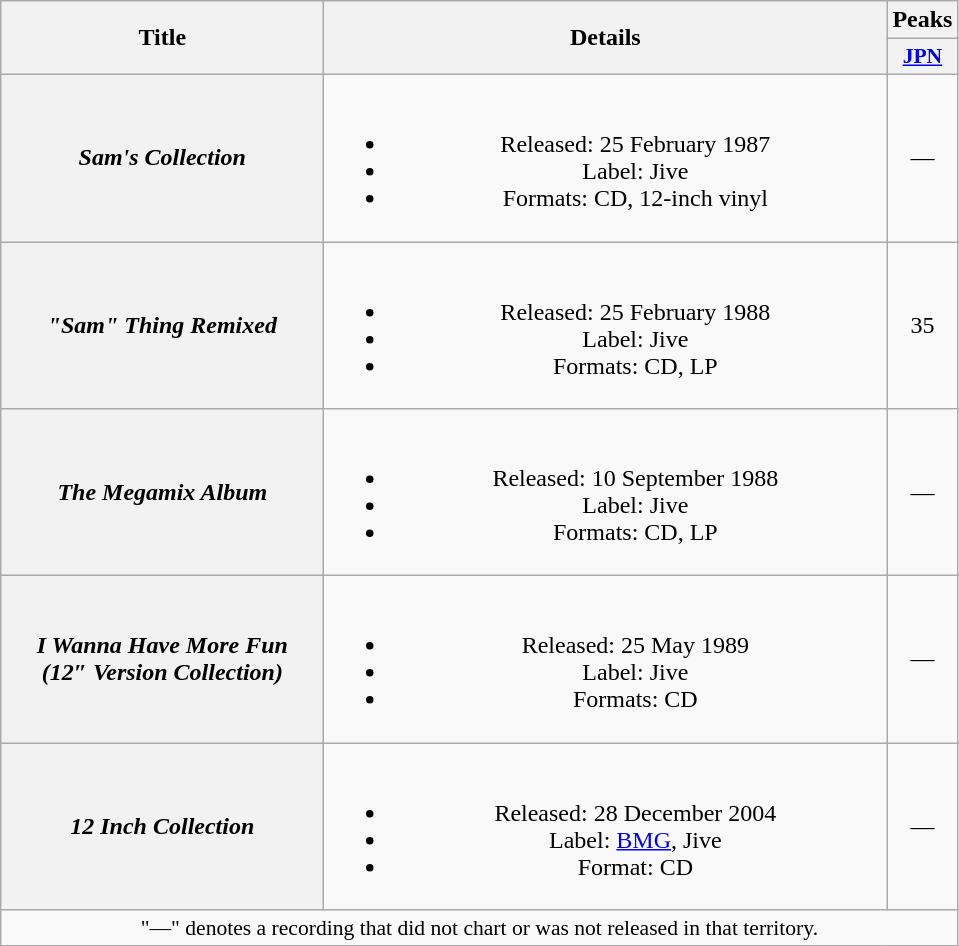<table class="wikitable plainrowheaders" style="text-align:center">
<tr>
<th scope="col" rowspan="2" style="width:13em;">Title</th>
<th scope="col" rowspan="2" style="width:23em;">Details</th>
<th scope="col">Peaks</th>
</tr>
<tr>
<th scope="col" style="width:2.5em;font-size:90%;"><a href='#'>JPN</a><br></th>
</tr>
<tr>
<th scope="row"><em>Sam's Collection</em></th>
<td><br><ul><li>Released: 25 February 1987 </li><li>Label: Jive</li><li>Formats: CD, 12-inch vinyl</li></ul></td>
<td>—</td>
</tr>
<tr>
<th scope="row"><em>"Sam" Thing Remixed</em></th>
<td><br><ul><li>Released: 25 February 1988 </li><li>Label: Jive</li><li>Formats: CD, LP</li></ul></td>
<td>35</td>
</tr>
<tr>
<th scope="row"><em>The Megamix Album</em></th>
<td><br><ul><li>Released: 10 September 1988 </li><li>Label: Jive</li><li>Formats: CD, LP</li></ul></td>
<td>—</td>
</tr>
<tr>
<th scope="row"><em>I Wanna Have More Fun<br>(12″ Version Collection)</em></th>
<td><br><ul><li>Released: 25 May 1989 </li><li>Label: Jive</li><li>Formats: CD</li></ul></td>
<td>—</td>
</tr>
<tr>
<th scope="row"><em>12 Inch Collection</em></th>
<td><br><ul><li>Released: 28 December 2004 </li><li>Label: <a href='#'>BMG</a>, Jive</li><li>Format: CD</li></ul></td>
<td>—</td>
</tr>
<tr>
<td colspan="3" style="font-size:90%">"—" denotes a recording that did not chart or was not released in that territory.</td>
</tr>
</table>
